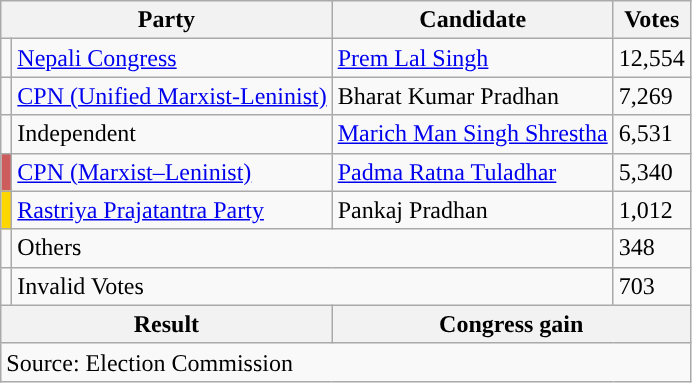<table class="wikitable">
<tr>
<th colspan="2">Party</th>
<th>Candidate</th>
<th>Votes</th>
</tr>
<tr>
<td style="background-color:"></td>
<td><a href='#'>Nepali Congress</a></td>
<td><a href='#'>Prem Lal Singh</a></td>
<td>12,554</td>
</tr>
<tr>
<td style="background-color:"></td>
<td><a href='#'>CPN (Unified Marxist-Leninist)</a></td>
<td>Bharat Kumar Pradhan</td>
<td>7,269</td>
</tr>
<tr>
<td style="background-color:"></td>
<td>Independent</td>
<td><a href='#'>Marich Man Singh Shrestha</a></td>
<td>6,531</td>
</tr>
<tr>
<td style="background-color:indianred"></td>
<td><a href='#'>CPN (Marxist–Leninist)</a></td>
<td><a href='#'>Padma Ratna Tuladhar</a></td>
<td>5,340</td>
</tr>
<tr>
<td style="background-color:gold"></td>
<td><a href='#'>Rastriya Prajatantra Party</a></td>
<td>Pankaj Pradhan</td>
<td>1,012</td>
</tr>
<tr>
<td></td>
<td colspan="2">Others</td>
<td>348</td>
</tr>
<tr>
<td></td>
<td colspan="2">Invalid Votes</td>
<td>703</td>
</tr>
<tr>
<th colspan="2">Result</th>
<th colspan="2">Congress gain</th>
</tr>
<tr>
<td colspan="4">Source: Election Commission</td>
</tr>
</table>
